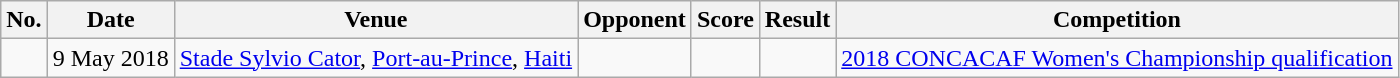<table class="wikitable">
<tr>
<th>No.</th>
<th>Date</th>
<th>Venue</th>
<th>Opponent</th>
<th>Score</th>
<th>Result</th>
<th>Competition</th>
</tr>
<tr>
<td></td>
<td>9 May 2018</td>
<td><a href='#'>Stade Sylvio Cator</a>, <a href='#'>Port-au-Prince</a>, <a href='#'>Haiti</a></td>
<td></td>
<td></td>
<td></td>
<td><a href='#'>2018 CONCACAF Women's Championship qualification</a></td>
</tr>
</table>
